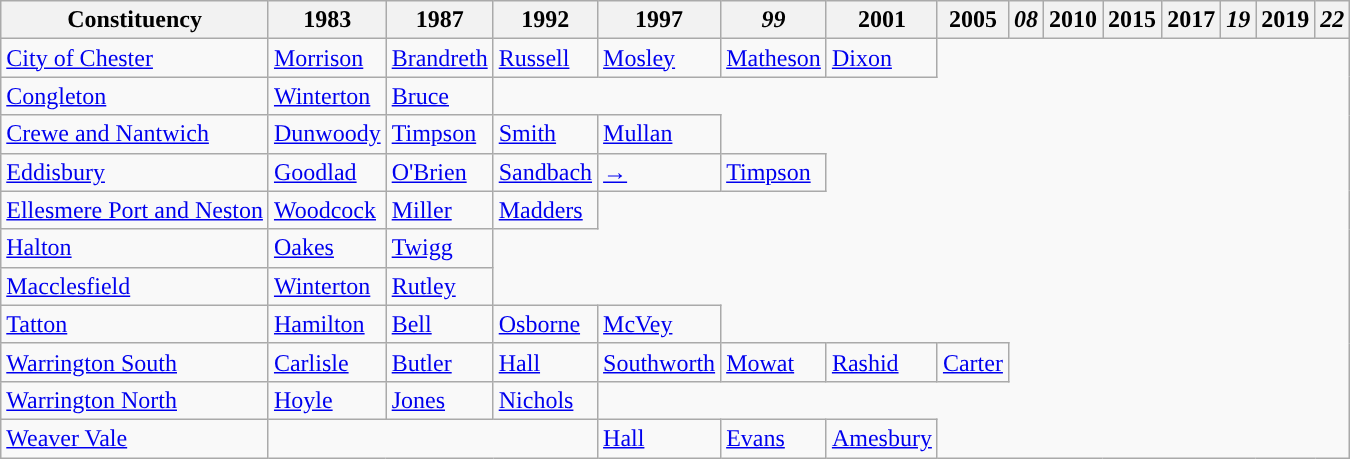<table class="wikitable">
<tr>
<th>Constituency</th>
<th>1983</th>
<th>1987</th>
<th>1992</th>
<th>1997</th>
<th><em>99</em></th>
<th>2001</th>
<th>2005</th>
<th><em>08</em></th>
<th>2010</th>
<th>2015</th>
<th>2017</th>
<th><em>19</em></th>
<th>2019</th>
<th><em>22</em></th>
</tr>
<tr>
<td><a href='#'>City of Chester</a></td>
<td><a href='#'>Morrison</a></td>
<td><a href='#'>Brandreth</a></td>
<td><a href='#'>Russell</a></td>
<td><a href='#'>Mosley</a></td>
<td><a href='#'>Matheson</a></td>
<td><a href='#'>Dixon</a></td>
</tr>
<tr>
<td><a href='#'>Congleton</a></td>
<td><a href='#'>Winterton</a></td>
<td><a href='#'>Bruce</a></td>
</tr>
<tr>
<td><a href='#'>Crewe and Nantwich</a></td>
<td><a href='#'>Dunwoody</a></td>
<td><a href='#'>Timpson</a></td>
<td><a href='#'>Smith</a></td>
<td><a href='#'>Mullan</a></td>
</tr>
<tr>
<td><a href='#'>Eddisbury</a></td>
<td><a href='#'>Goodlad</a></td>
<td><a href='#'>O'Brien</a></td>
<td><a href='#'>Sandbach</a></td>
<td><a href='#'>→</a></td>
<td><a href='#'>Timpson</a></td>
</tr>
<tr>
<td><a href='#'>Ellesmere Port and Neston</a></td>
<td><a href='#'>Woodcock</a></td>
<td><a href='#'>Miller</a></td>
<td><a href='#'>Madders</a></td>
</tr>
<tr>
<td><a href='#'>Halton</a></td>
<td><a href='#'>Oakes</a></td>
<td><a href='#'>Twigg</a></td>
</tr>
<tr>
<td><a href='#'>Macclesfield</a></td>
<td><a href='#'>Winterton</a></td>
<td><a href='#'>Rutley</a></td>
</tr>
<tr>
<td><a href='#'>Tatton</a></td>
<td><a href='#'>Hamilton</a></td>
<td><a href='#'>Bell</a></td>
<td><a href='#'>Osborne</a></td>
<td><a href='#'>McVey</a></td>
</tr>
<tr>
<td><a href='#'>Warrington South</a></td>
<td><a href='#'>Carlisle</a></td>
<td><a href='#'>Butler</a></td>
<td><a href='#'>Hall</a></td>
<td><a href='#'>Southworth</a></td>
<td><a href='#'>Mowat</a></td>
<td><a href='#'>Rashid</a></td>
<td><a href='#'>Carter</a></td>
</tr>
<tr>
<td><a href='#'>Warrington North</a></td>
<td><a href='#'>Hoyle</a></td>
<td><a href='#'>Jones</a></td>
<td><a href='#'>Nichols</a></td>
</tr>
<tr>
<td><a href='#'>Weaver Vale</a></td>
<td colspan="3"></td>
<td><a href='#'>Hall</a></td>
<td><a href='#'>Evans</a></td>
<td><a href='#'>Amesbury</a></td>
</tr>
</table>
